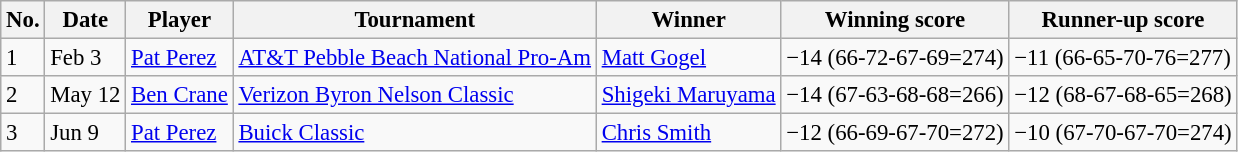<table class="wikitable" style="font-size:95%;">
<tr>
<th>No.</th>
<th>Date</th>
<th>Player</th>
<th>Tournament</th>
<th>Winner</th>
<th>Winning score</th>
<th>Runner-up score</th>
</tr>
<tr>
<td>1</td>
<td>Feb 3</td>
<td> <a href='#'>Pat Perez</a></td>
<td><a href='#'>AT&T Pebble Beach National Pro-Am</a></td>
<td> <a href='#'>Matt Gogel</a></td>
<td>−14 (66-72-67-69=274)</td>
<td>−11 (66-65-70-76=277)</td>
</tr>
<tr>
<td>2</td>
<td>May 12</td>
<td> <a href='#'>Ben Crane</a></td>
<td><a href='#'>Verizon Byron Nelson Classic</a></td>
<td> <a href='#'>Shigeki Maruyama</a></td>
<td>−14 (67-63-68-68=266)</td>
<td>−12 (68-67-68-65=268)</td>
</tr>
<tr>
<td>3</td>
<td>Jun 9</td>
<td> <a href='#'>Pat Perez</a></td>
<td><a href='#'>Buick Classic</a></td>
<td> <a href='#'>Chris Smith</a></td>
<td>−12 (66-69-67-70=272)</td>
<td>−10 (67-70-67-70=274)</td>
</tr>
</table>
